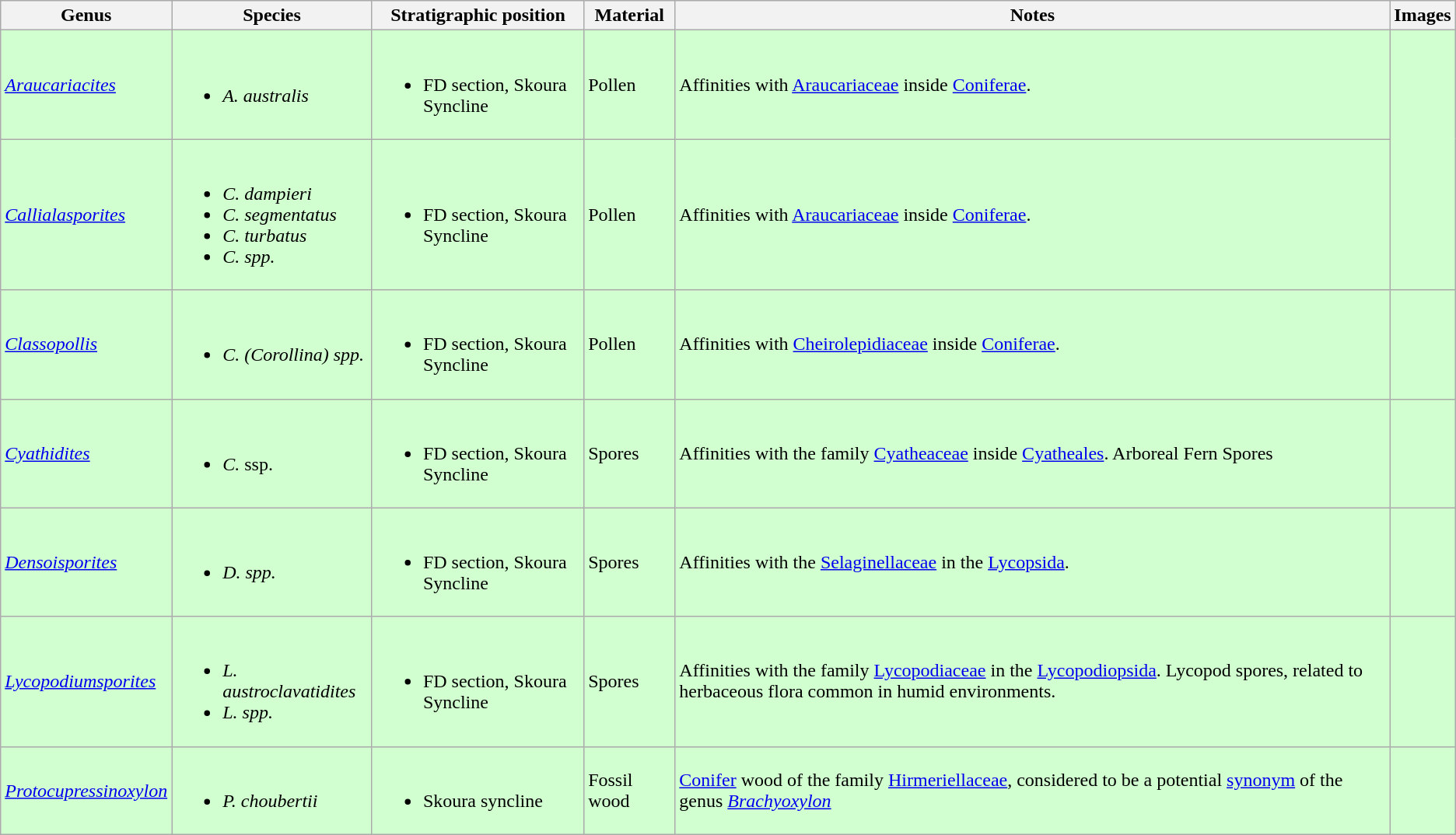<table class="wikitable">
<tr>
<th>Genus</th>
<th>Species</th>
<th>Stratigraphic position</th>
<th>Material</th>
<th>Notes</th>
<th>Images</th>
</tr>
<tr>
<td style="background:#D1FFCF;"><em><a href='#'>Araucariacites</a></em></td>
<td style="background:#D1FFCF;"><br><ul><li><em>A. australis</em></li></ul></td>
<td style="background:#D1FFCF;"><br><ul><li>FD section, Skoura Syncline</li></ul></td>
<td style="background:#D1FFCF;">Pollen</td>
<td style="background:#D1FFCF;">Affinities with <a href='#'>Araucariaceae</a> inside <a href='#'>Coniferae</a>.</td>
<td rowspan="2" style="background:#D1FFCF;"></td>
</tr>
<tr>
<td style="background:#D1FFCF;"><em><a href='#'>Callialasporites</a></em></td>
<td style="background:#D1FFCF;"><br><ul><li><em>C. dampieri</em></li><li><em>C. segmentatus</em></li><li><em>C. turbatus</em></li><li><em>C. spp.</em></li></ul></td>
<td style="background:#D1FFCF;"><br><ul><li>FD section, Skoura Syncline</li></ul></td>
<td style="background:#D1FFCF;">Pollen</td>
<td style="background:#D1FFCF;">Affinities with <a href='#'>Araucariaceae</a> inside <a href='#'>Coniferae</a>.</td>
</tr>
<tr>
<td style="background:#D1FFCF;"><em><a href='#'>Classopollis</a></em></td>
<td style="background:#D1FFCF;"><br><ul><li><em>C. (Corollina) spp.</em></li></ul></td>
<td style="background:#D1FFCF;"><br><ul><li>FD section, Skoura Syncline</li></ul></td>
<td style="background:#D1FFCF;">Pollen</td>
<td style="background:#D1FFCF;">Affinities with <a href='#'>Cheirolepidiaceae</a> inside <a href='#'>Coniferae</a>.</td>
<td style="background:#D1FFCF;"></td>
</tr>
<tr>
<td style="background:#D1FFCF;"><em><a href='#'>Cyathidites</a></em></td>
<td style="background:#D1FFCF;"><br><ul><li><em>C.</em> ssp.</li></ul></td>
<td style="background:#D1FFCF;"><br><ul><li>FD section, Skoura Syncline</li></ul></td>
<td style="background:#D1FFCF;">Spores</td>
<td style="background:#D1FFCF;">Affinities with the family <a href='#'>Cyatheaceae</a> inside <a href='#'>Cyatheales</a>. Arboreal Fern Spores</td>
<td style="background:#D1FFCF;"></td>
</tr>
<tr>
<td style="background:#D1FFCF;"><em><a href='#'>Densoisporites</a></em></td>
<td style="background:#D1FFCF;"><br><ul><li><em>D. spp.</em></li></ul></td>
<td style="background:#D1FFCF;"><br><ul><li>FD section, Skoura Syncline</li></ul></td>
<td style="background:#D1FFCF;">Spores</td>
<td style="background:#D1FFCF;">Affinities with the <a href='#'>Selaginellaceae</a> in the <a href='#'>Lycopsida</a>.</td>
<td style="background:#D1FFCF;"></td>
</tr>
<tr>
<td style="background:#D1FFCF;"><em><a href='#'>Lycopodiumsporites</a></em></td>
<td style="background:#D1FFCF;"><br><ul><li><em>L. austroclavatidites</em></li><li><em>L. spp.</em></li></ul></td>
<td style="background:#D1FFCF;"><br><ul><li>FD section, Skoura Syncline</li></ul></td>
<td style="background:#D1FFCF;">Spores</td>
<td style="background:#D1FFCF;">Affinities with the family <a href='#'>Lycopodiaceae</a> in the <a href='#'>Lycopodiopsida</a>. Lycopod spores, related to herbaceous flora common in humid environments.</td>
<td style="background:#D1FFCF;"></td>
</tr>
<tr>
<td style="background:#D1FFCF;"><em><a href='#'>Protocupressinoxylon</a></em></td>
<td style="background:#D1FFCF;"><br><ul><li><em>P. choubertii</em></li></ul></td>
<td style="background:#D1FFCF;"><br><ul><li>Skoura syncline</li></ul></td>
<td style="background:#D1FFCF;">Fossil wood</td>
<td style="background:#D1FFCF;"><a href='#'>Conifer</a> wood of the family <a href='#'>Hirmeriellaceae</a>, considered to be a potential <a href='#'>synonym</a> of the genus <em><a href='#'>Brachyoxylon</a></em></td>
<td style="background:#D1FFCF;"></td>
</tr>
</table>
